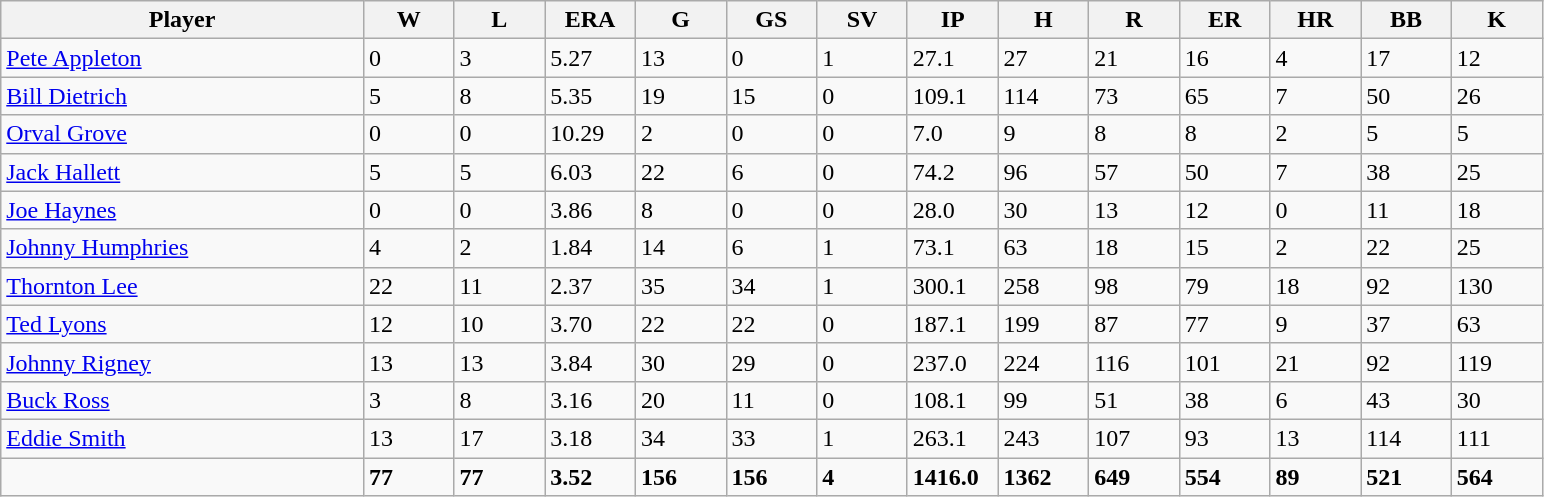<table class="wikitable sortable">
<tr>
<th width="20%">Player</th>
<th width="5%">W</th>
<th width="5%">L</th>
<th width="5%">ERA</th>
<th width="5%">G</th>
<th width="5%">GS</th>
<th width="5%">SV</th>
<th width="5%">IP</th>
<th width="5%">H</th>
<th width="5%">R</th>
<th width="5%">ER</th>
<th width="5%">HR</th>
<th width="5%">BB</th>
<th width="5%">K</th>
</tr>
<tr>
<td><a href='#'>Pete Appleton</a></td>
<td>0</td>
<td>3</td>
<td>5.27</td>
<td>13</td>
<td>0</td>
<td>1</td>
<td>27.1</td>
<td>27</td>
<td>21</td>
<td>16</td>
<td>4</td>
<td>17</td>
<td>12</td>
</tr>
<tr>
<td><a href='#'>Bill Dietrich</a></td>
<td>5</td>
<td>8</td>
<td>5.35</td>
<td>19</td>
<td>15</td>
<td>0</td>
<td>109.1</td>
<td>114</td>
<td>73</td>
<td>65</td>
<td>7</td>
<td>50</td>
<td>26</td>
</tr>
<tr>
<td><a href='#'>Orval Grove</a></td>
<td>0</td>
<td>0</td>
<td>10.29</td>
<td>2</td>
<td>0</td>
<td>0</td>
<td>7.0</td>
<td>9</td>
<td>8</td>
<td>8</td>
<td>2</td>
<td>5</td>
<td>5</td>
</tr>
<tr>
<td><a href='#'>Jack Hallett</a></td>
<td>5</td>
<td>5</td>
<td>6.03</td>
<td>22</td>
<td>6</td>
<td>0</td>
<td>74.2</td>
<td>96</td>
<td>57</td>
<td>50</td>
<td>7</td>
<td>38</td>
<td>25</td>
</tr>
<tr>
<td><a href='#'>Joe Haynes</a></td>
<td>0</td>
<td>0</td>
<td>3.86</td>
<td>8</td>
<td>0</td>
<td>0</td>
<td>28.0</td>
<td>30</td>
<td>13</td>
<td>12</td>
<td>0</td>
<td>11</td>
<td>18</td>
</tr>
<tr>
<td><a href='#'>Johnny Humphries</a></td>
<td>4</td>
<td>2</td>
<td>1.84</td>
<td>14</td>
<td>6</td>
<td>1</td>
<td>73.1</td>
<td>63</td>
<td>18</td>
<td>15</td>
<td>2</td>
<td>22</td>
<td>25</td>
</tr>
<tr>
<td><a href='#'>Thornton Lee</a></td>
<td>22</td>
<td>11</td>
<td>2.37</td>
<td>35</td>
<td>34</td>
<td>1</td>
<td>300.1</td>
<td>258</td>
<td>98</td>
<td>79</td>
<td>18</td>
<td>92</td>
<td>130</td>
</tr>
<tr>
<td><a href='#'>Ted Lyons</a></td>
<td>12</td>
<td>10</td>
<td>3.70</td>
<td>22</td>
<td>22</td>
<td>0</td>
<td>187.1</td>
<td>199</td>
<td>87</td>
<td>77</td>
<td>9</td>
<td>37</td>
<td>63</td>
</tr>
<tr>
<td><a href='#'>Johnny Rigney</a></td>
<td>13</td>
<td>13</td>
<td>3.84</td>
<td>30</td>
<td>29</td>
<td>0</td>
<td>237.0</td>
<td>224</td>
<td>116</td>
<td>101</td>
<td>21</td>
<td>92</td>
<td>119</td>
</tr>
<tr>
<td><a href='#'>Buck Ross</a></td>
<td>3</td>
<td>8</td>
<td>3.16</td>
<td>20</td>
<td>11</td>
<td>0</td>
<td>108.1</td>
<td>99</td>
<td>51</td>
<td>38</td>
<td>6</td>
<td>43</td>
<td>30</td>
</tr>
<tr>
<td><a href='#'>Eddie Smith</a></td>
<td>13</td>
<td>17</td>
<td>3.18</td>
<td>34</td>
<td>33</td>
<td>1</td>
<td>263.1</td>
<td>243</td>
<td>107</td>
<td>93</td>
<td>13</td>
<td>114</td>
<td>111</td>
</tr>
<tr class="sortbottom">
<td></td>
<td><strong>77</strong></td>
<td><strong>77</strong></td>
<td><strong>3.52</strong></td>
<td><strong>156</strong></td>
<td><strong>156</strong></td>
<td><strong>4</strong></td>
<td><strong>1416.0</strong></td>
<td><strong>1362</strong></td>
<td><strong>649</strong></td>
<td><strong>554</strong></td>
<td><strong>89</strong></td>
<td><strong>521</strong></td>
<td><strong>564</strong></td>
</tr>
</table>
